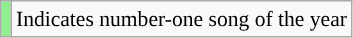<table class="wikitable" style="font-size:90%;">
<tr>
<td style="background-color:lightgreen"></td>
<td>Indicates number-one song of the year</td>
</tr>
</table>
